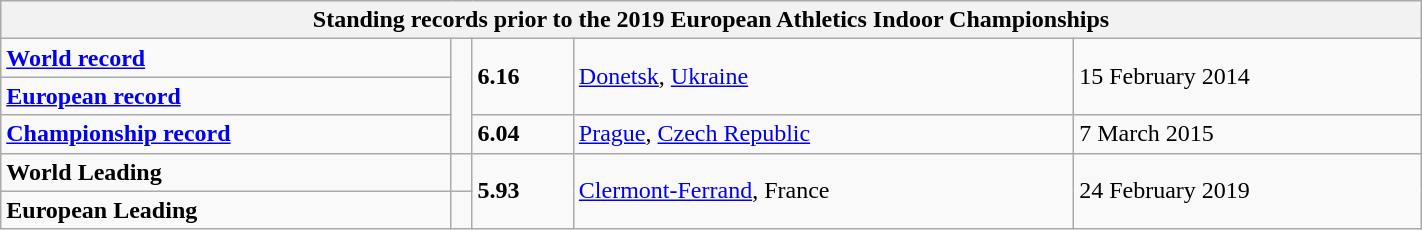<table class="wikitable" width=75%>
<tr>
<th colspan="5">Standing records prior to the 2019 European Athletics Indoor Championships</th>
</tr>
<tr>
<td><strong><a href='#'>World record</a></strong></td>
<td rowspan=3></td>
<td rowspan=2><strong>6.16</strong></td>
<td rowspan=2><a href='#'>Donetsk</a>, <a href='#'>Ukraine</a></td>
<td rowspan=2>15 February 2014</td>
</tr>
<tr>
<td><strong><a href='#'>European record</a></strong></td>
</tr>
<tr>
<td><strong><a href='#'>Championship record</a></strong></td>
<td><strong>6.04</strong></td>
<td><a href='#'>Prague</a>, <a href='#'>Czech Republic</a></td>
<td>7 March 2015</td>
</tr>
<tr>
<td><strong>World Leading</strong></td>
<td><br></td>
<td rowspan=2><strong>5.93</strong></td>
<td rowspan=2><a href='#'>Clermont-Ferrand</a>, France</td>
<td rowspan=2>24 February 2019</td>
</tr>
<tr>
<td><strong>European Leading</strong></td>
<td></td>
</tr>
</table>
